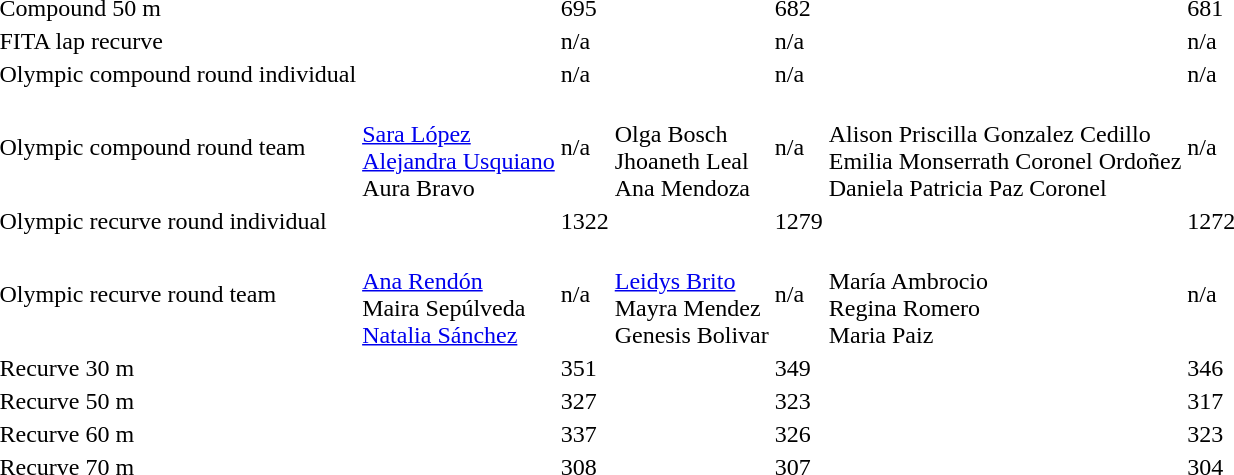<table>
<tr>
<td>Compound 50 m</td>
<td></td>
<td>695</td>
<td></td>
<td>682</td>
<td></td>
<td>681</td>
</tr>
<tr>
<td>FITA lap recurve</td>
<td></td>
<td>n/a</td>
<td></td>
<td>n/a</td>
<td></td>
<td>n/a</td>
</tr>
<tr>
<td>Olympic compound round individual</td>
<td></td>
<td>n/a</td>
<td></td>
<td>n/a</td>
<td></td>
<td>n/a</td>
</tr>
<tr>
<td>Olympic compound round team</td>
<td><br><a href='#'>Sara López</a><br><a href='#'>Alejandra Usquiano</a><br>Aura Bravo</td>
<td>n/a</td>
<td><br>Olga Bosch<br>Jhoaneth Leal<br>Ana Mendoza</td>
<td>n/a</td>
<td><br>Alison Priscilla Gonzalez Cedillo<br>Emilia Monserrath Coronel Ordoñez<br>Daniela Patricia Paz Coronel</td>
<td>n/a</td>
</tr>
<tr>
<td>Olympic recurve round individual</td>
<td></td>
<td>1322</td>
<td></td>
<td>1279</td>
<td></td>
<td>1272</td>
</tr>
<tr>
<td>Olympic recurve round team</td>
<td><br><a href='#'>Ana Rendón</a><br>Maira Sepúlveda<br><a href='#'>Natalia Sánchez</a></td>
<td>n/a</td>
<td><br><a href='#'>Leidys Brito</a><br>Mayra Mendez<br>Genesis Bolivar</td>
<td>n/a</td>
<td><br>María Ambrocio<br>Regina Romero<br>Maria Paiz</td>
<td>n/a</td>
</tr>
<tr>
<td>Recurve 30 m</td>
<td></td>
<td>351</td>
<td></td>
<td>349</td>
<td></td>
<td>346</td>
</tr>
<tr>
<td>Recurve 50 m</td>
<td></td>
<td>327</td>
<td></td>
<td>323</td>
<td></td>
<td>317</td>
</tr>
<tr>
<td>Recurve 60 m</td>
<td></td>
<td>337</td>
<td></td>
<td>326</td>
<td></td>
<td>323</td>
</tr>
<tr>
<td>Recurve 70 m</td>
<td></td>
<td>308</td>
<td></td>
<td>307</td>
<td></td>
<td>304</td>
</tr>
</table>
